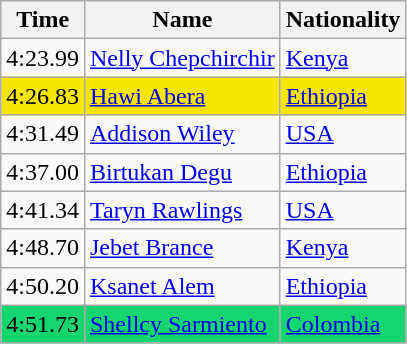<table class="wikitable mw-collapsible mw-collapsed">
<tr>
<th>Time</th>
<th>Name</th>
<th>Nationality</th>
</tr>
<tr>
<td>4:23.99</td>
<td><a href='#'>Nelly Chepchirchir</a></td>
<td><a href='#'>Kenya</a></td>
</tr>
<tr>
<td style="background: #F8E503;">4:26.83</td>
<td style="background: #F8E503;"><a href='#'>Hawi Abera</a></td>
<td style="background: #F8E503;"><a href='#'>Ethiopia</a></td>
</tr>
<tr>
<td>4:31.49</td>
<td><a href='#'>Addison Wiley</a></td>
<td><a href='#'>USA</a></td>
</tr>
<tr>
<td>4:37.00</td>
<td><a href='#'>Birtukan Degu</a></td>
<td><a href='#'>Ethiopia</a></td>
</tr>
<tr>
<td>4:41.34</td>
<td><a href='#'>Taryn Rawlings</a></td>
<td><a href='#'>USA</a></td>
</tr>
<tr>
<td>4:48.70</td>
<td><a href='#'>Jebet Brance</a></td>
<td><a href='#'>Kenya</a></td>
</tr>
<tr>
<td>4:50.20</td>
<td><a href='#'>Ksanet Alem</a></td>
<td><a href='#'>Ethiopia</a></td>
</tr>
<tr>
<td style="background: #15D56F;">4:51.73</td>
<td style="background: #15D56F;"><a href='#'>Shellcy Sarmiento</a></td>
<td style="background: #15D56F;"><a href='#'>Colombia</a></td>
</tr>
</table>
